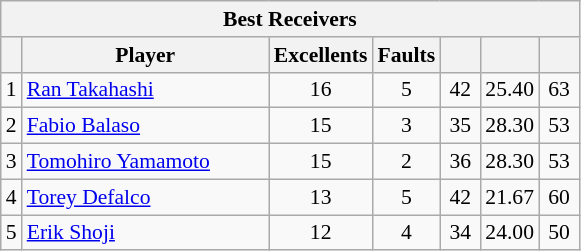<table class="wikitable sortable" style=font-size:90%>
<tr>
<th colspan=7>Best Receivers</th>
</tr>
<tr>
<th></th>
<th width=158>Player</th>
<th width=20>Excellents</th>
<th width=20>Faults</th>
<th width=20></th>
<th width=20></th>
<th width=20></th>
</tr>
<tr>
<td>1</td>
<td> <a href='#'>Ran Takahashi</a></td>
<td align=center>16</td>
<td align=center>5</td>
<td align=center>42</td>
<td align=center>25.40</td>
<td align=center>63</td>
</tr>
<tr>
<td>2</td>
<td> <a href='#'>Fabio Balaso</a></td>
<td align=center>15</td>
<td align=center>3</td>
<td align=center>35</td>
<td align=center>28.30</td>
<td align=center>53</td>
</tr>
<tr>
<td>3</td>
<td> <a href='#'>Tomohiro Yamamoto</a></td>
<td align=center>15</td>
<td align=center>2</td>
<td align=center>36</td>
<td align=center>28.30</td>
<td align=center>53</td>
</tr>
<tr>
<td>4</td>
<td> <a href='#'>Torey Defalco</a></td>
<td align=center>13</td>
<td align=center>5</td>
<td align=center>42</td>
<td align=center>21.67</td>
<td align=center>60</td>
</tr>
<tr>
<td>5</td>
<td> <a href='#'>Erik Shoji</a></td>
<td align=center>12</td>
<td align=center>4</td>
<td align=center>34</td>
<td align=center>24.00</td>
<td align=center>50</td>
</tr>
</table>
